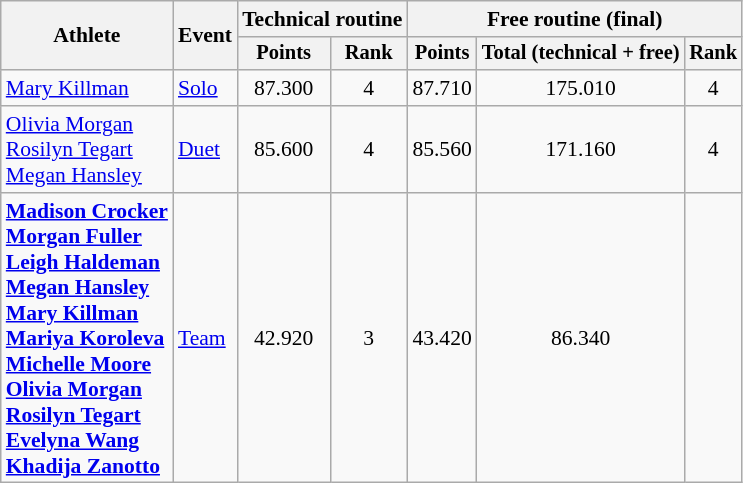<table class="wikitable" style="font-size:90%;">
<tr>
<th rowspan=2>Athlete</th>
<th rowspan=2>Event</th>
<th colspan=2>Technical routine</th>
<th colspan=3>Free routine (final)</th>
</tr>
<tr style="font-size:95%">
<th>Points</th>
<th>Rank</th>
<th>Points</th>
<th>Total (technical + free)</th>
<th>Rank</th>
</tr>
<tr align=center>
<td align=left><a href='#'>Mary Killman</a></td>
<td align=left><a href='#'>Solo</a></td>
<td>87.300</td>
<td>4</td>
<td>87.710</td>
<td>175.010</td>
<td>4</td>
</tr>
<tr align=center>
<td align=left><a href='#'>Olivia Morgan</a> <br> <a href='#'>Rosilyn Tegart</a> <br> <a href='#'>Megan Hansley</a></td>
<td align=left><a href='#'>Duet</a></td>
<td>85.600</td>
<td>4</td>
<td>85.560</td>
<td>171.160</td>
<td>4</td>
</tr>
<tr align=center>
<td align=left><strong><a href='#'>Madison Crocker</a> <br> <a href='#'>Morgan Fuller</a> <br> <a href='#'>Leigh Haldeman</a> <br> <a href='#'>Megan Hansley</a> <br> <a href='#'>Mary Killman</a> <br> <a href='#'>Mariya Koroleva</a> <br> <a href='#'>Michelle Moore</a> <br> <a href='#'>Olivia Morgan</a> <br> <a href='#'>Rosilyn Tegart</a> <br> <a href='#'>Evelyna Wang</a> <br> <a href='#'>Khadija Zanotto</a></strong></td>
<td align=left><a href='#'>Team</a></td>
<td>42.920</td>
<td>3</td>
<td>43.420</td>
<td>86.340</td>
<td></td>
</tr>
</table>
